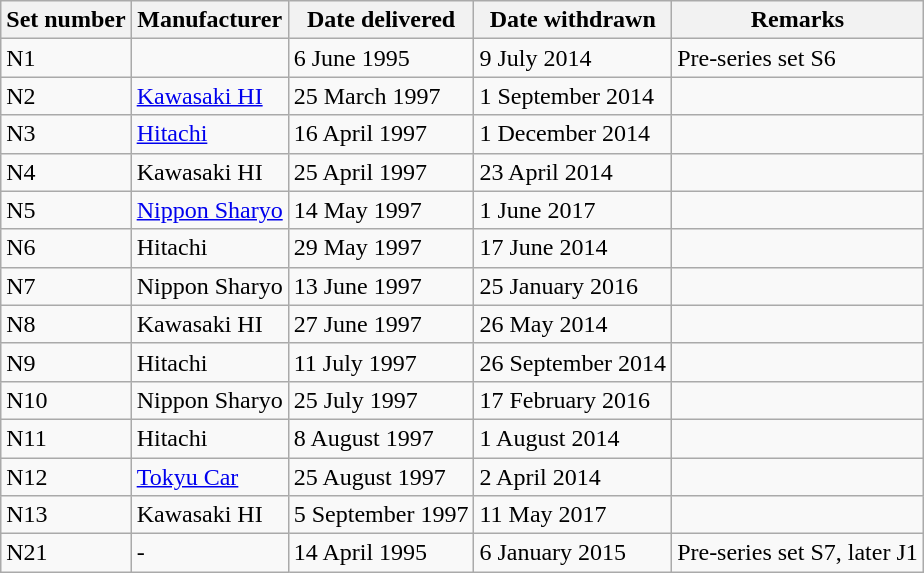<table class="wikitable">
<tr>
<th>Set number</th>
<th>Manufacturer</th>
<th>Date delivered</th>
<th>Date withdrawn</th>
<th>Remarks</th>
</tr>
<tr>
<td>N1</td>
<td> </td>
<td>6 June 1995</td>
<td>9 July 2014</td>
<td>Pre-series set S6</td>
</tr>
<tr>
<td>N2</td>
<td><a href='#'>Kawasaki HI</a></td>
<td>25 March 1997</td>
<td>1 September 2014</td>
<td> </td>
</tr>
<tr>
<td>N3</td>
<td><a href='#'>Hitachi</a></td>
<td>16 April 1997</td>
<td>1 December 2014</td>
<td> </td>
</tr>
<tr>
<td>N4</td>
<td>Kawasaki HI</td>
<td>25 April 1997</td>
<td>23 April 2014</td>
<td> </td>
</tr>
<tr>
<td>N5</td>
<td><a href='#'>Nippon Sharyo</a></td>
<td>14 May 1997</td>
<td>1 June 2017</td>
<td> </td>
</tr>
<tr>
<td>N6</td>
<td>Hitachi</td>
<td>29 May 1997</td>
<td>17 June 2014</td>
<td> </td>
</tr>
<tr>
<td>N7</td>
<td>Nippon Sharyo</td>
<td>13 June 1997</td>
<td>25 January 2016</td>
<td> </td>
</tr>
<tr>
<td>N8</td>
<td>Kawasaki HI</td>
<td>27 June 1997</td>
<td>26 May 2014</td>
<td> </td>
</tr>
<tr>
<td>N9</td>
<td>Hitachi</td>
<td>11 July 1997</td>
<td>26 September 2014</td>
<td> </td>
</tr>
<tr>
<td>N10</td>
<td>Nippon Sharyo</td>
<td>25 July 1997</td>
<td>17 February 2016</td>
<td> </td>
</tr>
<tr>
<td>N11</td>
<td>Hitachi</td>
<td>8 August 1997</td>
<td>1 August 2014</td>
<td> </td>
</tr>
<tr>
<td>N12</td>
<td><a href='#'>Tokyu Car</a></td>
<td>25 August 1997</td>
<td>2 April 2014</td>
<td> </td>
</tr>
<tr>
<td>N13</td>
<td>Kawasaki HI</td>
<td>5 September 1997</td>
<td>11 May 2017</td>
<td> </td>
</tr>
<tr>
<td>N21</td>
<td>-</td>
<td>14 April 1995</td>
<td>6 January 2015</td>
<td>Pre-series set S7, later J1</td>
</tr>
</table>
